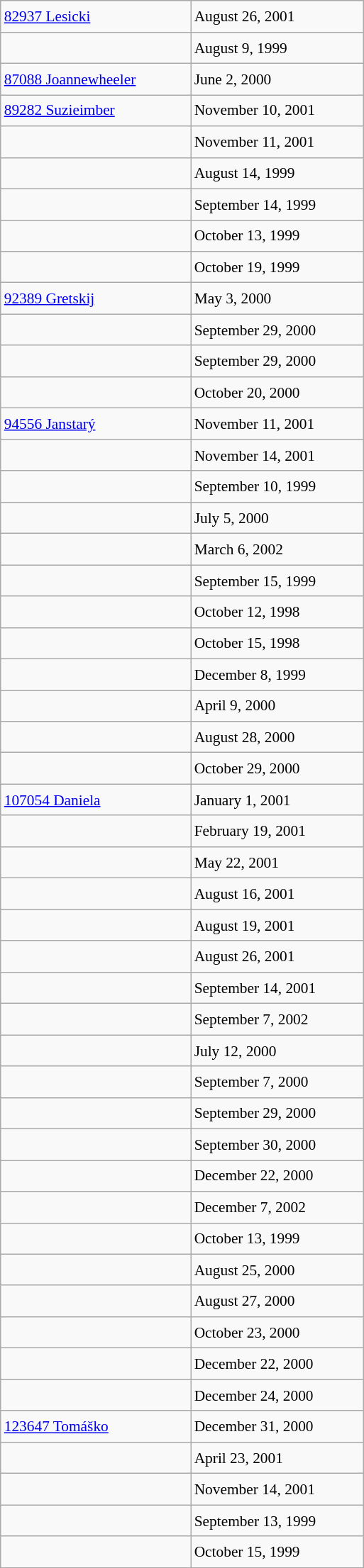<table class="wikitable" style="font-size: 89%; float: left; width: 24em; margin-right: 1em; line-height: 1.6em !important; height: 1250px;">
<tr>
<td><a href='#'>82937 Lesicki</a> </td>
<td>August 26, 2001</td>
</tr>
<tr>
<td> </td>
<td>August 9, 1999</td>
</tr>
<tr>
<td><a href='#'>87088 Joannewheeler</a> </td>
<td>June 2, 2000</td>
</tr>
<tr>
<td><a href='#'>89282 Suzieimber</a> </td>
<td>November 10, 2001</td>
</tr>
<tr>
<td> </td>
<td>November 11, 2001</td>
</tr>
<tr>
<td> </td>
<td>August 14, 1999</td>
</tr>
<tr>
<td> </td>
<td>September 14, 1999</td>
</tr>
<tr>
<td> </td>
<td>October 13, 1999</td>
</tr>
<tr>
<td> </td>
<td>October 19, 1999</td>
</tr>
<tr>
<td><a href='#'>92389 Gretskij</a> </td>
<td>May 3, 2000</td>
</tr>
<tr>
<td> </td>
<td>September 29, 2000</td>
</tr>
<tr>
<td> </td>
<td>September 29, 2000</td>
</tr>
<tr>
<td></td>
<td>October 20, 2000</td>
</tr>
<tr>
<td><a href='#'>94556 Janstarý</a> </td>
<td>November 11, 2001</td>
</tr>
<tr>
<td> </td>
<td>November 14, 2001</td>
</tr>
<tr>
<td> </td>
<td>September 10, 1999</td>
</tr>
<tr>
<td> </td>
<td>July 5, 2000</td>
</tr>
<tr>
<td></td>
<td>March 6, 2002</td>
</tr>
<tr>
<td> </td>
<td>September 15, 1999</td>
</tr>
<tr>
<td> </td>
<td>October 12, 1998</td>
</tr>
<tr>
<td> </td>
<td>October 15, 1998</td>
</tr>
<tr>
<td> </td>
<td>December 8, 1999</td>
</tr>
<tr>
<td> </td>
<td>April 9, 2000</td>
</tr>
<tr>
<td></td>
<td>August 28, 2000</td>
</tr>
<tr>
<td></td>
<td>October 29, 2000</td>
</tr>
<tr>
<td><a href='#'>107054 Daniela</a></td>
<td>January 1, 2001</td>
</tr>
<tr>
<td> </td>
<td>February 19, 2001</td>
</tr>
<tr>
<td> </td>
<td>May 22, 2001</td>
</tr>
<tr>
<td> </td>
<td>August 16, 2001</td>
</tr>
<tr>
<td></td>
<td>August 19, 2001</td>
</tr>
<tr>
<td> </td>
<td>August 26, 2001</td>
</tr>
<tr>
<td></td>
<td>September 14, 2001</td>
</tr>
<tr>
<td> </td>
<td>September 7, 2002</td>
</tr>
<tr>
<td></td>
<td>July 12, 2000</td>
</tr>
<tr>
<td></td>
<td>September 7, 2000</td>
</tr>
<tr>
<td> </td>
<td>September 29, 2000</td>
</tr>
<tr>
<td> </td>
<td>September 30, 2000</td>
</tr>
<tr>
<td> </td>
<td>December 22, 2000</td>
</tr>
<tr>
<td> </td>
<td>December 7, 2002</td>
</tr>
<tr>
<td> </td>
<td>October 13, 1999</td>
</tr>
<tr>
<td> </td>
<td>August 25, 2000</td>
</tr>
<tr>
<td> </td>
<td>August 27, 2000</td>
</tr>
<tr>
<td></td>
<td>October 23, 2000</td>
</tr>
<tr>
<td> </td>
<td>December 22, 2000</td>
</tr>
<tr>
<td> </td>
<td>December 24, 2000</td>
</tr>
<tr>
<td><a href='#'>123647 Tomáško</a> </td>
<td>December 31, 2000</td>
</tr>
<tr>
<td> </td>
<td>April 23, 2001</td>
</tr>
<tr>
<td> </td>
<td>November 14, 2001</td>
</tr>
<tr>
<td> </td>
<td>September 13, 1999</td>
</tr>
<tr>
<td> </td>
<td>October 15, 1999</td>
</tr>
</table>
